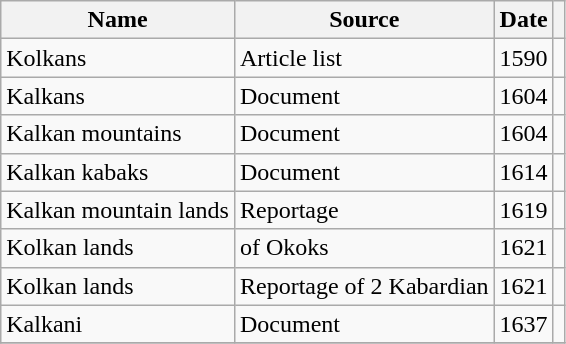<table class="wikitable">
<tr>
<th>Name</th>
<th>Source</th>
<th>Date</th>
<th></th>
</tr>
<tr>
<td>Kolkans</td>
<td>Article list</td>
<td>1590</td>
<td></td>
</tr>
<tr>
<td>Kalkans</td>
<td>Document</td>
<td>1604</td>
<td></td>
</tr>
<tr>
<td>Kalkan mountains</td>
<td>Document</td>
<td>1604</td>
<td></td>
</tr>
<tr>
<td>Kalkan kabaks</td>
<td>Document</td>
<td>1614</td>
<td></td>
</tr>
<tr>
<td>Kalkan mountain lands</td>
<td>Reportage</td>
<td>1619</td>
<td></td>
</tr>
<tr>
<td>Kolkan lands</td>
<td> of Okoks</td>
<td>1621</td>
<td></td>
</tr>
<tr>
<td>Kolkan lands</td>
<td>Reportage of 2 Kabardian </td>
<td>1621</td>
<td></td>
</tr>
<tr>
<td>Kalkani</td>
<td>Document</td>
<td>1637</td>
<td></td>
</tr>
<tr>
</tr>
</table>
